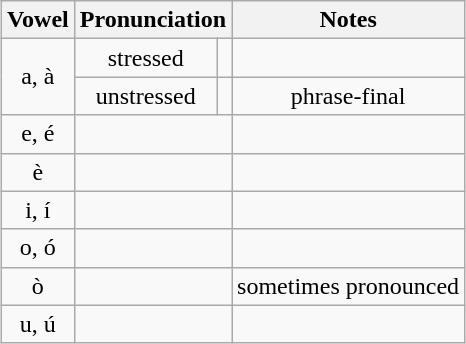<table class="wikitable" style="margin: 1em auto 1em auto; text-align: center;">
<tr>
<th>Vowel</th>
<th colspan=2>Pronunciation</th>
<th>Notes</th>
</tr>
<tr>
<td rowspan=2>a, à</td>
<td>stressed</td>
<td></td>
<td></td>
</tr>
<tr>
<td>unstressed</td>
<td></td>
<td>phrase-final</td>
</tr>
<tr>
<td>e, é</td>
<td colspan=2></td>
<td></td>
</tr>
<tr>
<td>è</td>
<td colspan=2></td>
<td></td>
</tr>
<tr>
<td>i, í</td>
<td colspan=2></td>
<td></td>
</tr>
<tr>
<td>o, ó</td>
<td colspan=2></td>
<td></td>
</tr>
<tr>
<td>ò</td>
<td colspan=2></td>
<td>sometimes pronounced </td>
</tr>
<tr>
<td>u, ú</td>
<td colspan=2></td>
<td></td>
</tr>
</table>
